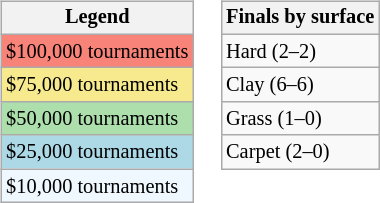<table>
<tr valign=top>
<td><br><table class=wikitable style="font-size:85%">
<tr>
<th>Legend</th>
</tr>
<tr style="background:#f88379;">
<td>$100,000 tournaments</td>
</tr>
<tr style="background:#f7e98e;">
<td>$75,000 tournaments</td>
</tr>
<tr style="background:#addfad">
<td>$50,000 tournaments</td>
</tr>
<tr style="background:lightblue;">
<td>$25,000 tournaments</td>
</tr>
<tr style="background:#f0f8ff;">
<td>$10,000 tournaments</td>
</tr>
</table>
</td>
<td><br><table class=wikitable style="font-size:85%">
<tr>
<th>Finals by surface</th>
</tr>
<tr>
<td>Hard (2–2)</td>
</tr>
<tr>
<td>Clay (6–6)</td>
</tr>
<tr>
<td>Grass (1–0)</td>
</tr>
<tr>
<td>Carpet (2–0)</td>
</tr>
</table>
</td>
</tr>
</table>
